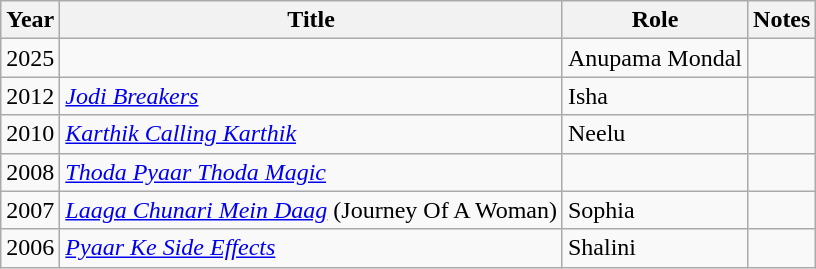<table class="wikitable">
<tr>
<th>Year</th>
<th>Title</th>
<th>Role</th>
<th>Notes</th>
</tr>
<tr>
<td>2025</td>
<td></td>
<td>Anupama Mondal</td>
<td></td>
</tr>
<tr>
<td>2012</td>
<td><em><a href='#'>Jodi Breakers</a></em></td>
<td>Isha</td>
<td></td>
</tr>
<tr>
<td>2010</td>
<td><em><a href='#'>Karthik Calling Karthik</a></em></td>
<td>Neelu</td>
<td></td>
</tr>
<tr>
<td>2008</td>
<td><em><a href='#'>Thoda Pyaar Thoda Magic</a></em></td>
<td></td>
<td></td>
</tr>
<tr>
<td>2007</td>
<td><em><a href='#'>Laaga Chunari Mein Daag</a></em> (Journey Of A Woman)</td>
<td>Sophia</td>
<td></td>
</tr>
<tr>
<td>2006</td>
<td><em><a href='#'>Pyaar Ke Side Effects</a></em></td>
<td>Shalini</td>
<td></td>
</tr>
</table>
